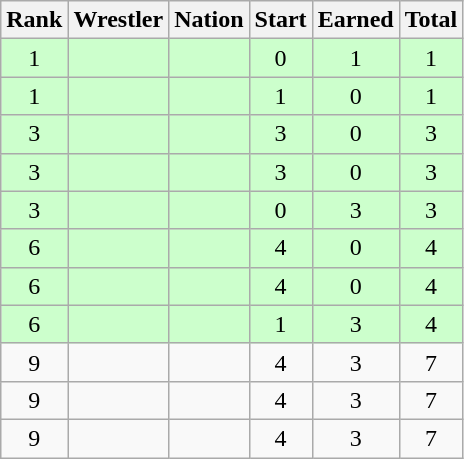<table class="wikitable sortable" style="text-align:center;">
<tr>
<th>Rank</th>
<th>Wrestler</th>
<th>Nation</th>
<th>Start</th>
<th>Earned</th>
<th>Total</th>
</tr>
<tr style="background:#cfc;">
<td>1</td>
<td align=left></td>
<td align=left></td>
<td>0</td>
<td>1</td>
<td>1</td>
</tr>
<tr style="background:#cfc;">
<td>1</td>
<td align=left></td>
<td align=left></td>
<td>1</td>
<td>0</td>
<td>1</td>
</tr>
<tr style="background:#cfc;">
<td>3</td>
<td align=left></td>
<td align=left></td>
<td>3</td>
<td>0</td>
<td>3</td>
</tr>
<tr style="background:#cfc;">
<td>3</td>
<td align=left></td>
<td align=left></td>
<td>3</td>
<td>0</td>
<td>3</td>
</tr>
<tr style="background:#cfc;">
<td>3</td>
<td align=left></td>
<td align=left></td>
<td>0</td>
<td>3</td>
<td>3</td>
</tr>
<tr style="background:#cfc;">
<td>6</td>
<td align=left></td>
<td align=left></td>
<td>4</td>
<td>0</td>
<td>4</td>
</tr>
<tr style="background:#cfc;">
<td>6</td>
<td align=left></td>
<td align=left></td>
<td>4</td>
<td>0</td>
<td>4</td>
</tr>
<tr style="background:#cfc;">
<td>6</td>
<td align=left></td>
<td align=left></td>
<td>1</td>
<td>3</td>
<td>4</td>
</tr>
<tr>
<td>9</td>
<td align=left></td>
<td align=left></td>
<td>4</td>
<td>3</td>
<td>7</td>
</tr>
<tr>
<td>9</td>
<td align=left></td>
<td align=left></td>
<td>4</td>
<td>3</td>
<td>7</td>
</tr>
<tr>
<td>9</td>
<td align=left></td>
<td align=left></td>
<td>4</td>
<td>3</td>
<td>7</td>
</tr>
</table>
